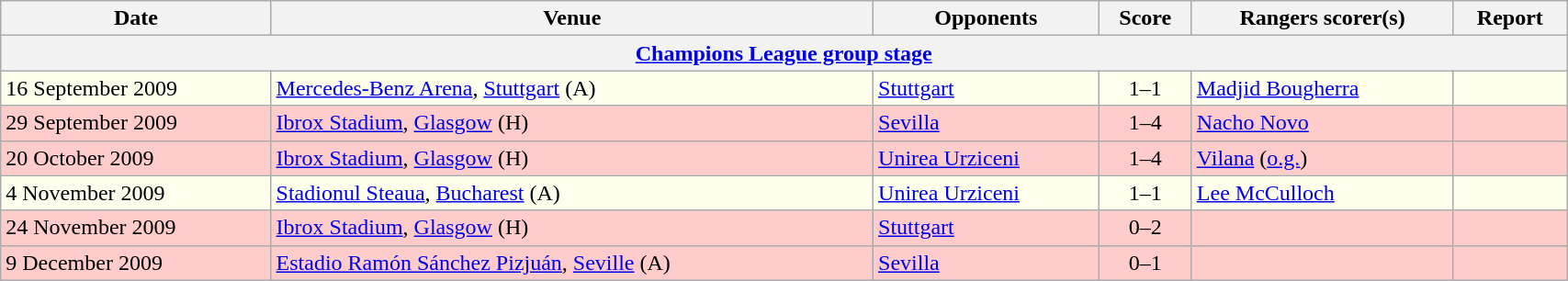<table class="wikitable" width=90%>
<tr>
<th>Date</th>
<th>Venue</th>
<th>Opponents</th>
<th>Score</th>
<th>Rangers scorer(s)</th>
<th>Report</th>
</tr>
<tr>
<th colspan=7><a href='#'>Champions League group stage</a></th>
</tr>
<tr bgcolor=#FFFFEE>
<td>16 September 2009</td>
<td><a href='#'>Mercedes-Benz Arena</a>, <a href='#'>Stuttgart</a> (A)</td>
<td> <a href='#'>Stuttgart</a></td>
<td align=center>1–1</td>
<td><a href='#'>Madjid Bougherra</a></td>
<td></td>
</tr>
<tr bgcolor=#FFCCCC>
<td>29 September 2009</td>
<td><a href='#'>Ibrox Stadium</a>, <a href='#'>Glasgow</a> (H)</td>
<td> <a href='#'>Sevilla</a></td>
<td align=center>1–4</td>
<td><a href='#'>Nacho Novo</a></td>
<td></td>
</tr>
<tr bgcolor=#FFCCCC>
<td>20 October 2009</td>
<td><a href='#'>Ibrox Stadium</a>, <a href='#'>Glasgow</a> (H)</td>
<td> <a href='#'>Unirea Urziceni</a></td>
<td align=center>1–4</td>
<td><a href='#'>Vilana</a> (<a href='#'>o.g.</a>)</td>
<td></td>
</tr>
<tr bgcolor=#FFFFEE>
<td>4 November 2009</td>
<td><a href='#'>Stadionul Steaua</a>, <a href='#'>Bucharest</a> (A)</td>
<td> <a href='#'>Unirea Urziceni</a></td>
<td align=center>1–1</td>
<td><a href='#'>Lee McCulloch</a></td>
<td></td>
</tr>
<tr bgcolor=#FFCCCC>
<td>24 November 2009</td>
<td><a href='#'>Ibrox Stadium</a>, <a href='#'>Glasgow</a> (H)</td>
<td> <a href='#'>Stuttgart</a></td>
<td align=center>0–2</td>
<td></td>
<td></td>
</tr>
<tr bgcolor=#FFCCCC>
<td>9 December 2009</td>
<td><a href='#'>Estadio Ramón Sánchez Pizjuán</a>, <a href='#'>Seville</a> (A)</td>
<td> <a href='#'>Sevilla</a></td>
<td align=center>0–1</td>
<td></td>
<td></td>
</tr>
</table>
